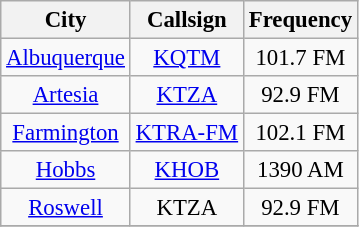<table class="wikitable" style="font-size: 95%; text-align: center;">
<tr>
<th>City</th>
<th>Callsign</th>
<th>Frequency</th>
</tr>
<tr>
<td><a href='#'>Albuquerque</a></td>
<td><a href='#'>KQTM</a></td>
<td>101.7 FM</td>
</tr>
<tr>
<td><a href='#'>Artesia</a></td>
<td><a href='#'>KTZA</a></td>
<td>92.9 FM</td>
</tr>
<tr>
<td><a href='#'>Farmington</a></td>
<td><a href='#'>KTRA-FM</a></td>
<td>102.1 FM</td>
</tr>
<tr>
<td><a href='#'>Hobbs</a></td>
<td><a href='#'>KHOB</a></td>
<td>1390 AM</td>
</tr>
<tr>
<td><a href='#'>Roswell</a></td>
<td>KTZA</td>
<td>92.9 FM</td>
</tr>
<tr>
</tr>
</table>
